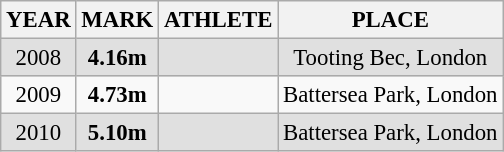<table class="wikitable sortable" style="font-size:95%;">
<tr>
<th>YEAR</th>
<th>MARK</th>
<th align="left">ATHLETE</th>
<th align="left">PLACE</th>
</tr>
<tr bgcolor="#e0e0e0">
<td align="center">2008</td>
<td align="center"><strong>4.16m</strong></td>
<td></td>
<td align="center">Tooting Bec, London</td>
</tr>
<tr>
<td align="center">2009</td>
<td align="center"><strong>4.73m</strong></td>
<td></td>
<td align="center">Battersea Park, London</td>
</tr>
<tr bgcolor="#e0e0e0">
<td align="center">2010</td>
<td align="center"><strong>5.10m</strong></td>
<td></td>
<td align="center">Battersea Park, London</td>
</tr>
</table>
